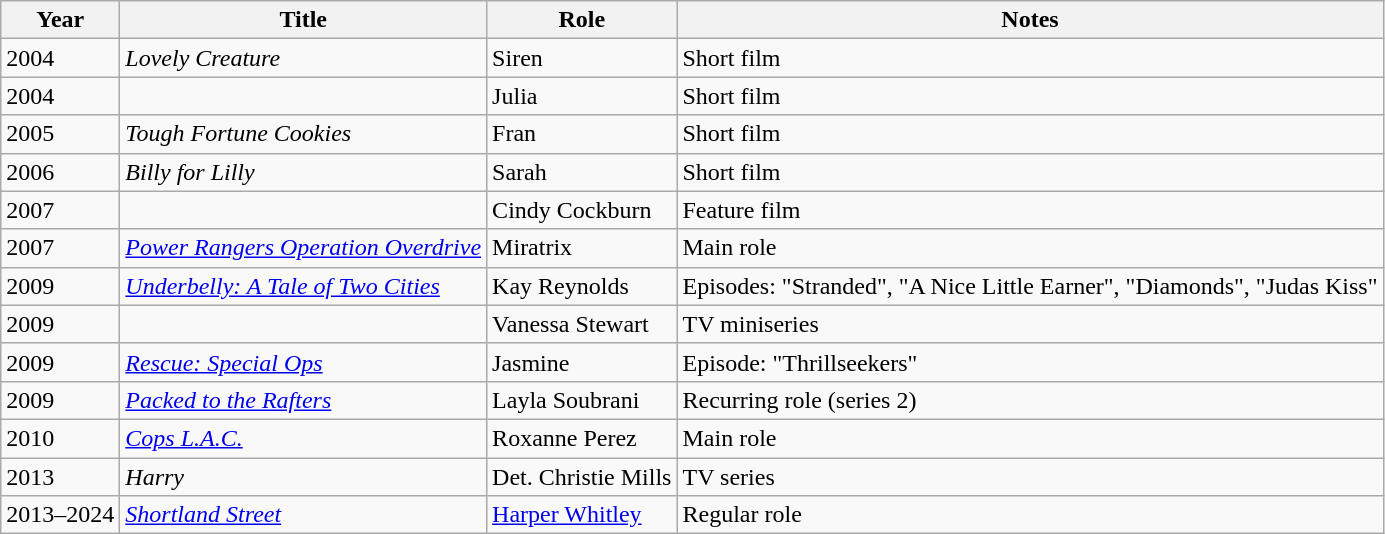<table class="wikitable sortable">
<tr>
<th>Year</th>
<th>Title</th>
<th>Role</th>
<th class="unsortable">Notes</th>
</tr>
<tr>
<td>2004</td>
<td><em>Lovely Creature</em></td>
<td>Siren</td>
<td>Short film</td>
</tr>
<tr>
<td>2004</td>
<td><em></em></td>
<td>Julia</td>
<td>Short film</td>
</tr>
<tr>
<td>2005</td>
<td><em>Tough Fortune Cookies</em></td>
<td>Fran</td>
<td>Short film</td>
</tr>
<tr>
<td>2006</td>
<td><em>Billy for Lilly</em></td>
<td>Sarah</td>
<td>Short film</td>
</tr>
<tr>
<td>2007</td>
<td><em></em></td>
<td>Cindy Cockburn</td>
<td>Feature film</td>
</tr>
<tr>
<td>2007</td>
<td><em><a href='#'>Power Rangers Operation Overdrive</a></em></td>
<td>Miratrix</td>
<td>Main role</td>
</tr>
<tr>
<td>2009</td>
<td><em><a href='#'>Underbelly: A Tale of Two Cities</a></em></td>
<td>Kay Reynolds</td>
<td>Episodes: "Stranded", "A Nice Little Earner", "Diamonds", "Judas Kiss"</td>
</tr>
<tr>
<td>2009</td>
<td><em></em></td>
<td>Vanessa Stewart</td>
<td>TV miniseries</td>
</tr>
<tr>
<td>2009</td>
<td><em><a href='#'>Rescue: Special Ops</a></em></td>
<td>Jasmine</td>
<td>Episode: "Thrillseekers"</td>
</tr>
<tr>
<td>2009</td>
<td><em><a href='#'>Packed to the Rafters</a></em></td>
<td>Layla Soubrani</td>
<td>Recurring role (series 2)</td>
</tr>
<tr>
<td>2010</td>
<td><em><a href='#'>Cops L.A.C.</a></em></td>
<td>Roxanne Perez</td>
<td>Main role</td>
</tr>
<tr>
<td>2013</td>
<td><em>Harry</em></td>
<td>Det. Christie Mills</td>
<td>TV series</td>
</tr>
<tr>
<td>2013–2024</td>
<td><em><a href='#'>Shortland Street</a></em></td>
<td><a href='#'>Harper Whitley</a></td>
<td>Regular role</td>
</tr>
</table>
